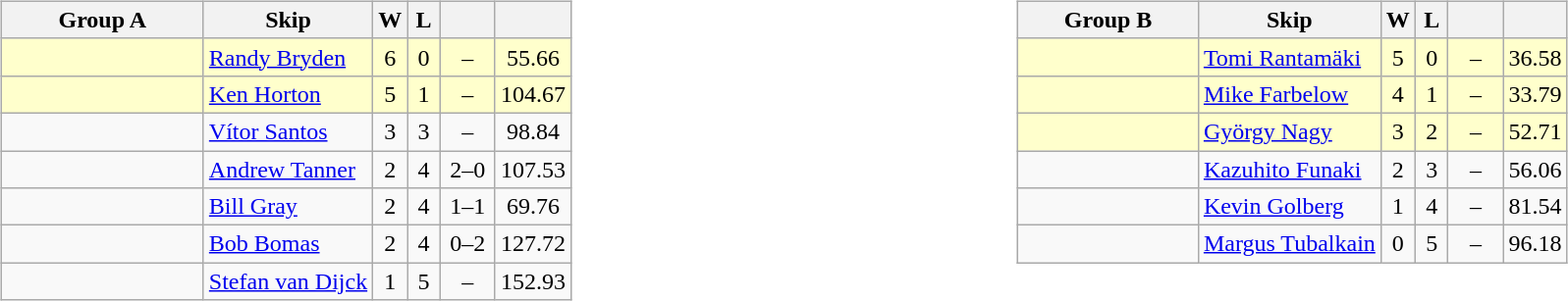<table>
<tr>
<td valign=top width=11%><br><table class="wikitable" style="text-align: center;">
<tr>
<th width=130>Group A</th>
<th>Skip</th>
<th width=15>W</th>
<th width=15>L</th>
<th width=30></th>
<th width=15></th>
</tr>
<tr bgcolor=#ffffcc>
<td style="text-align:left;"></td>
<td style="text-align:left;"><a href='#'>Randy Bryden</a></td>
<td>6</td>
<td>0</td>
<td>–</td>
<td>55.66</td>
</tr>
<tr bgcolor=#ffffcc>
<td style="text-align:left;"></td>
<td style="text-align:left;"><a href='#'>Ken Horton</a></td>
<td>5</td>
<td>1</td>
<td>–</td>
<td>104.67</td>
</tr>
<tr>
<td style="text-align:left;"></td>
<td style="text-align:left;"><a href='#'>Vítor Santos</a></td>
<td>3</td>
<td>3</td>
<td>–</td>
<td>98.84</td>
</tr>
<tr>
<td style="text-align:left;"></td>
<td style="text-align:left;"><a href='#'>Andrew Tanner</a></td>
<td>2</td>
<td>4</td>
<td>2–0</td>
<td>107.53</td>
</tr>
<tr>
<td style="text-align:left;"></td>
<td style="text-align:left;"><a href='#'>Bill Gray</a></td>
<td>2</td>
<td>4</td>
<td>1–1</td>
<td>69.76</td>
</tr>
<tr>
<td style="text-align:left;"></td>
<td style="text-align:left;"><a href='#'>Bob Bomas</a></td>
<td>2</td>
<td>4</td>
<td>0–2</td>
<td>127.72</td>
</tr>
<tr>
<td style="text-align:left;"></td>
<td style="text-align:left;"><a href='#'>Stefan van Dijck</a></td>
<td>1</td>
<td>5</td>
<td>–</td>
<td>152.93</td>
</tr>
</table>
</td>
<td valign=top width=8%><br><table class="wikitable" style="text-align: center;">
<tr>
<th width=115>Group B</th>
<th>Skip</th>
<th width=15>W</th>
<th width=15>L</th>
<th width=30></th>
<th width=15></th>
</tr>
<tr bgcolor=#ffffcc>
<td style="text-align:left;"></td>
<td style="text-align:left;"><a href='#'>Tomi Rantamäki</a></td>
<td>5</td>
<td>0</td>
<td>–</td>
<td>36.58</td>
</tr>
<tr bgcolor=#ffffcc>
<td style="text-align:left;"></td>
<td style="text-align:left;"><a href='#'>Mike Farbelow</a></td>
<td>4</td>
<td>1</td>
<td>–</td>
<td>33.79</td>
</tr>
<tr bgcolor=#ffffcc>
<td style="text-align:left;"></td>
<td style="text-align:left;"><a href='#'>György Nagy</a></td>
<td>3</td>
<td>2</td>
<td>–</td>
<td>52.71</td>
</tr>
<tr>
<td style="text-align:left;"></td>
<td style="text-align:left;"><a href='#'>Kazuhito Funaki</a></td>
<td>2</td>
<td>3</td>
<td>–</td>
<td>56.06</td>
</tr>
<tr>
<td style="text-align:left;"></td>
<td style="text-align:left;"><a href='#'>Kevin Golberg</a></td>
<td>1</td>
<td>4</td>
<td>–</td>
<td>81.54</td>
</tr>
<tr>
<td style="text-align:left;"></td>
<td style="text-align:left;"><a href='#'>Margus Tubalkain</a></td>
<td>0</td>
<td>5</td>
<td>–</td>
<td>96.18</td>
</tr>
</table>
</td>
</tr>
</table>
